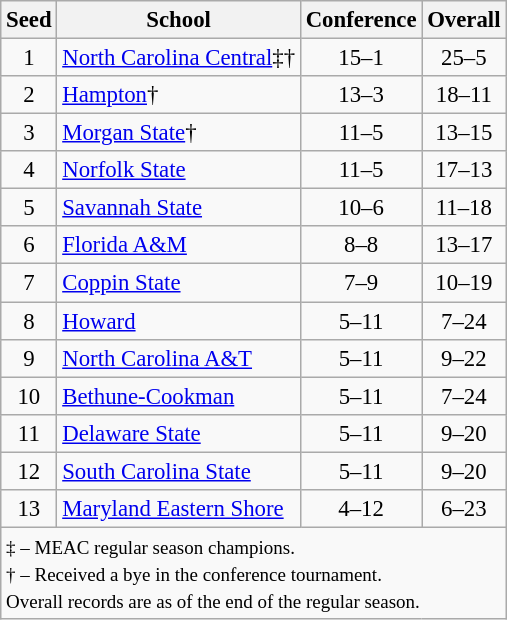<table class="wikitable" style="white-space:nowrap; font-size:95%;text-align:center">
<tr>
<th>Seed</th>
<th>School</th>
<th>Conference</th>
<th>Overall</th>
</tr>
<tr>
<td>1</td>
<td align=left><a href='#'>North Carolina Central</a>‡†</td>
<td>15–1</td>
<td>25–5</td>
</tr>
<tr>
<td>2</td>
<td align=left><a href='#'>Hampton</a>†</td>
<td>13–3</td>
<td>18–11</td>
</tr>
<tr>
<td>3</td>
<td align=left><a href='#'>Morgan State</a>†</td>
<td>11–5</td>
<td>13–15</td>
</tr>
<tr>
<td>4</td>
<td align=left><a href='#'>Norfolk State</a></td>
<td>11–5</td>
<td>17–13</td>
</tr>
<tr>
<td>5</td>
<td align=left><a href='#'>Savannah State</a></td>
<td>10–6</td>
<td>11–18</td>
</tr>
<tr>
<td>6</td>
<td align=left><a href='#'>Florida A&M</a></td>
<td>8–8</td>
<td>13–17</td>
</tr>
<tr>
<td>7</td>
<td align=left><a href='#'>Coppin State</a></td>
<td>7–9</td>
<td>10–19</td>
</tr>
<tr>
<td>8</td>
<td align=left><a href='#'>Howard</a></td>
<td>5–11</td>
<td>7–24</td>
</tr>
<tr>
<td>9</td>
<td align=left><a href='#'>North Carolina A&T</a></td>
<td>5–11</td>
<td>9–22</td>
</tr>
<tr>
<td>10</td>
<td align=left><a href='#'>Bethune-Cookman</a></td>
<td>5–11</td>
<td>7–24</td>
</tr>
<tr>
<td>11</td>
<td align=left><a href='#'>Delaware State</a></td>
<td>5–11</td>
<td>9–20</td>
</tr>
<tr>
<td>12</td>
<td align=left><a href='#'>South Carolina State</a></td>
<td>5–11</td>
<td>9–20</td>
</tr>
<tr>
<td>13</td>
<td align=left><a href='#'>Maryland Eastern Shore</a></td>
<td>4–12</td>
<td>6–23</td>
</tr>
<tr>
<td colspan=4 align=left><small>‡ – MEAC regular season champions.<br>† – Received a bye in the conference tournament.<br>Overall records are as of the end of the regular season.</small></td>
</tr>
</table>
